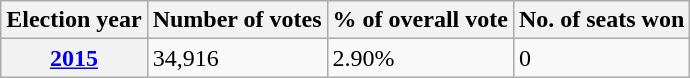<table class="wikitable">
<tr>
<th>Election year</th>
<th>Number of votes</th>
<th>% of overall vote</th>
<th>No. of seats won</th>
</tr>
<tr>
<th><a href='#'>2015</a></th>
<td>34,916</td>
<td>2.90%</td>
<td>0</td>
</tr>
</table>
